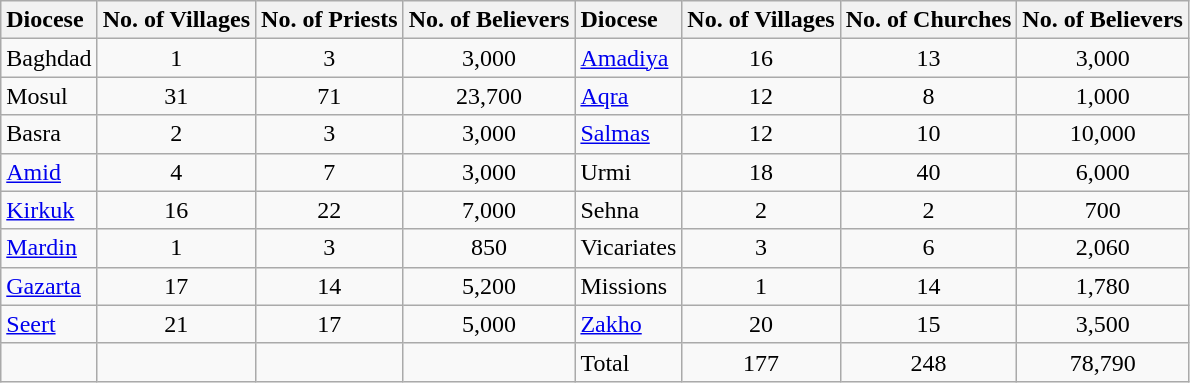<table class="wikitable" style="text-align:center">
<tr>
<th style="text-align:left">Diocese</th>
<th>No. of Villages</th>
<th>No. of Priests</th>
<th>No. of Believers</th>
<th style="text-align:left">Diocese</th>
<th>No. of Villages</th>
<th>No. of Churches</th>
<th>No. of Believers</th>
</tr>
<tr>
<td style="text-align:left">Baghdad</td>
<td>1</td>
<td>3</td>
<td>3,000</td>
<td style="text-align:left"><a href='#'>Amadiya</a></td>
<td>16</td>
<td>13</td>
<td>3,000</td>
</tr>
<tr>
<td style="text-align:left">Mosul</td>
<td>31</td>
<td>71</td>
<td>23,700</td>
<td style="text-align:left"><a href='#'>Aqra</a></td>
<td>12</td>
<td>8</td>
<td>1,000</td>
</tr>
<tr>
<td style="text-align:left">Basra</td>
<td>2</td>
<td>3</td>
<td>3,000</td>
<td style="text-align:left"><a href='#'>Salmas</a></td>
<td>12</td>
<td>10</td>
<td>10,000</td>
</tr>
<tr>
<td style="text-align:left"><a href='#'>Amid</a></td>
<td>4</td>
<td>7</td>
<td>3,000</td>
<td style="text-align:left">Urmi</td>
<td>18</td>
<td>40</td>
<td>6,000</td>
</tr>
<tr>
<td style="text-align:left"><a href='#'>Kirkuk</a></td>
<td>16</td>
<td>22</td>
<td>7,000</td>
<td style="text-align:left">Sehna</td>
<td>2</td>
<td>2</td>
<td>700</td>
</tr>
<tr>
<td style="text-align:left"><a href='#'>Mardin</a></td>
<td>1</td>
<td>3</td>
<td>850</td>
<td style="text-align:left">Vicariates</td>
<td>3</td>
<td>6</td>
<td>2,060</td>
</tr>
<tr>
<td style="text-align:left"><a href='#'>Gazarta</a></td>
<td>17</td>
<td>14</td>
<td>5,200</td>
<td style="text-align:left">Missions</td>
<td>1</td>
<td>14</td>
<td>1,780</td>
</tr>
<tr>
<td style="text-align:left"><a href='#'>Seert</a></td>
<td>21</td>
<td>17</td>
<td>5,000</td>
<td style="text-align:left"><a href='#'>Zakho</a></td>
<td>20</td>
<td>15</td>
<td>3,500</td>
</tr>
<tr>
<td style="text-align:left"></td>
<td></td>
<td></td>
<td></td>
<td style="text-align:left">Total</td>
<td>177</td>
<td>248</td>
<td>78,790</td>
</tr>
</table>
